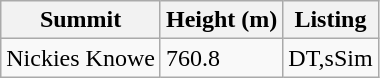<table class="wikitable sortable">
<tr>
<th>Summit</th>
<th>Height (m)</th>
<th>Listing</th>
</tr>
<tr>
<td>Nickies Knowe</td>
<td>760.8</td>
<td>DT,sSim</td>
</tr>
</table>
